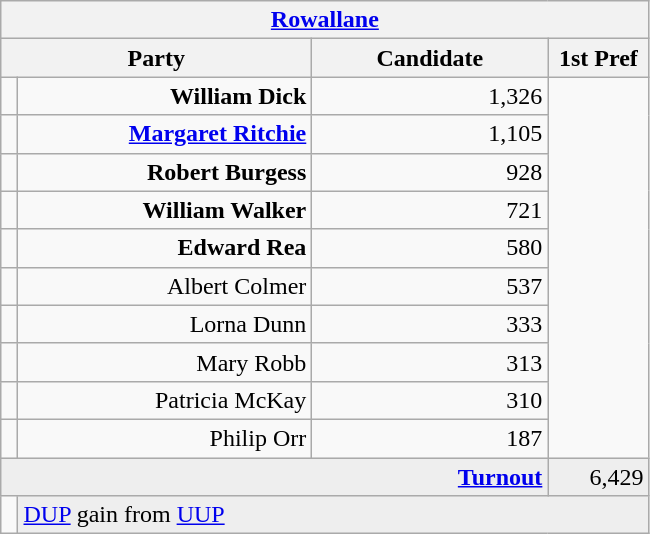<table class="wikitable">
<tr>
<th colspan="4" align="center"><a href='#'>Rowallane</a></th>
</tr>
<tr>
<th colspan="2" align="center" width=200>Party</th>
<th width=150>Candidate</th>
<th width=60>1st Pref</th>
</tr>
<tr>
<td></td>
<td align="right"><strong>William Dick</strong></td>
<td align="right">1,326</td>
</tr>
<tr>
<td></td>
<td align="right"><strong><a href='#'>Margaret Ritchie</a></strong></td>
<td align="right">1,105</td>
</tr>
<tr>
<td></td>
<td align="right"><strong>Robert Burgess</strong></td>
<td align="right">928</td>
</tr>
<tr>
<td></td>
<td align="right"><strong>William Walker</strong></td>
<td align="right">721</td>
</tr>
<tr>
<td></td>
<td align="right"><strong>Edward Rea</strong></td>
<td align="right">580</td>
</tr>
<tr>
<td></td>
<td align="right">Albert Colmer</td>
<td align="right">537</td>
</tr>
<tr>
<td></td>
<td align="right">Lorna Dunn</td>
<td align="right">333</td>
</tr>
<tr>
<td></td>
<td align="right">Mary Robb</td>
<td align="right">313</td>
</tr>
<tr>
<td></td>
<td align="right">Patricia McKay</td>
<td align="right">310</td>
</tr>
<tr>
<td></td>
<td align="right">Philip Orr</td>
<td align="right">187</td>
</tr>
<tr bgcolor="EEEEEE">
<td colspan=3 align="right"><strong><a href='#'>Turnout</a></strong></td>
<td align="right">6,429</td>
</tr>
<tr>
<td bgcolor=></td>
<td colspan=3 bgcolor="EEEEEE"><a href='#'>DUP</a> gain from <a href='#'>UUP</a></td>
</tr>
</table>
